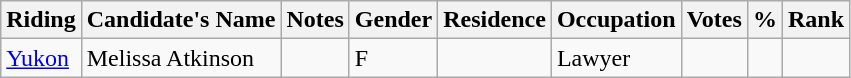<table class="wikitable sortable">
<tr>
<th>Riding<br></th>
<th>Candidate's Name</th>
<th>Notes</th>
<th>Gender</th>
<th>Residence</th>
<th>Occupation</th>
<th>Votes</th>
<th>%</th>
<th>Rank</th>
</tr>
<tr>
<td><a href='#'>Yukon</a></td>
<td>Melissa Atkinson</td>
<td></td>
<td>F</td>
<td></td>
<td>Lawyer</td>
<td></td>
<td></td>
<td></td>
</tr>
</table>
